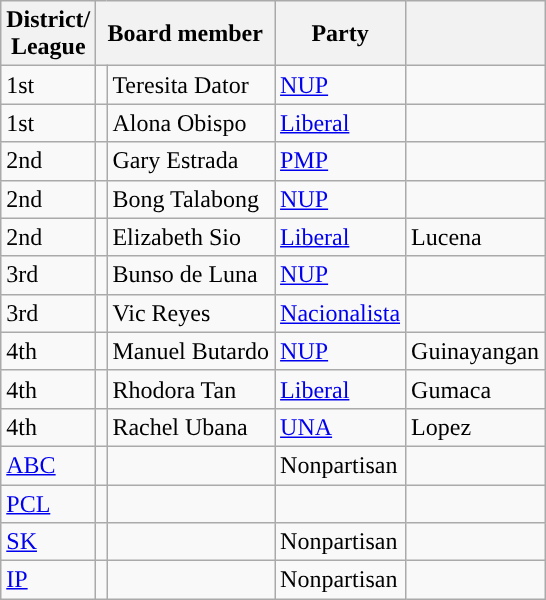<table class="wikitable">
<tr>
<th>District/<br>League</th>
<th colspan="2">Board member</th>
<th>Party</th>
<th></th>
</tr>
<tr>
<td>1st</td>
<td></td>
<td>Teresita Dator</td>
<td><a href='#'>NUP</a></td>
<td></td>
</tr>
<tr>
<td>1st</td>
<td></td>
<td>Alona Obispo</td>
<td><a href='#'>Liberal</a></td>
<td></td>
</tr>
<tr>
<td>2nd</td>
<td></td>
<td>Gary Estrada</td>
<td><a href='#'>PMP</a></td>
<td></td>
</tr>
<tr>
<td>2nd</td>
<td></td>
<td>Bong Talabong</td>
<td><a href='#'>NUP</a></td>
<td></td>
</tr>
<tr>
<td>2nd</td>
<td></td>
<td>Elizabeth Sio</td>
<td><a href='#'>Liberal</a></td>
<td>Lucena</td>
</tr>
<tr>
<td>3rd</td>
<td></td>
<td>Bunso de Luna</td>
<td><a href='#'>NUP</a></td>
<td></td>
</tr>
<tr>
<td>3rd</td>
<td></td>
<td>Vic Reyes</td>
<td><a href='#'>Nacionalista</a></td>
<td></td>
</tr>
<tr>
<td>4th</td>
<td></td>
<td>Manuel Butardo</td>
<td><a href='#'>NUP</a></td>
<td>Guinayangan</td>
</tr>
<tr>
<td>4th</td>
<td></td>
<td>Rhodora Tan</td>
<td><a href='#'>Liberal</a></td>
<td>Gumaca</td>
</tr>
<tr>
<td>4th</td>
<td></td>
<td>Rachel Ubana</td>
<td><a href='#'>UNA</a></td>
<td>Lopez</td>
</tr>
<tr>
<td><a href='#'>ABC</a></td>
<td></td>
<td></td>
<td>Nonpartisan</td>
<td></td>
</tr>
<tr>
<td><a href='#'>PCL</a></td>
<td></td>
<td></td>
<td></td>
<td></td>
</tr>
<tr>
<td><a href='#'>SK</a></td>
<td></td>
<td></td>
<td>Nonpartisan</td>
<td></td>
</tr>
<tr>
<td><a href='#'>IP</a></td>
<td></td>
<td></td>
<td>Nonpartisan</td>
<td></td>
</tr>
</table>
